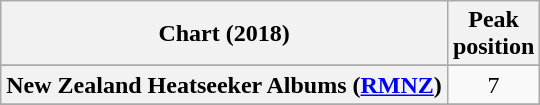<table class="wikitable sortable plainrowheaders" style="text-align:center">
<tr>
<th scope="col">Chart (2018)</th>
<th scope="col">Peak<br> position</th>
</tr>
<tr>
</tr>
<tr>
</tr>
<tr>
<th scope="row">New Zealand Heatseeker Albums (<a href='#'>RMNZ</a>)</th>
<td>7</td>
</tr>
<tr>
</tr>
</table>
